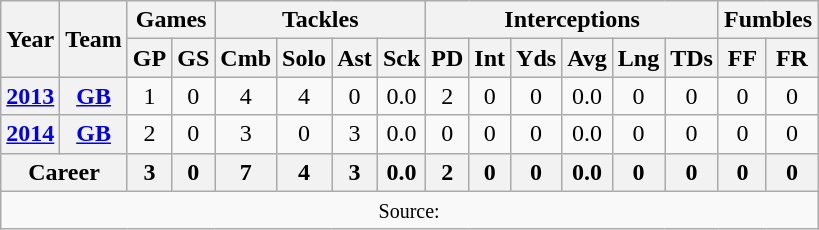<table class="wikitable" style="text-align: center;">
<tr>
<th rowspan="2">Year</th>
<th rowspan="2">Team</th>
<th colspan="2">Games</th>
<th colspan="4">Tackles</th>
<th colspan="6">Interceptions</th>
<th colspan="2">Fumbles</th>
</tr>
<tr>
<th>GP</th>
<th>GS</th>
<th>Cmb</th>
<th>Solo</th>
<th>Ast</th>
<th>Sck</th>
<th>PD</th>
<th>Int</th>
<th>Yds</th>
<th>Avg</th>
<th>Lng</th>
<th>TDs</th>
<th>FF</th>
<th>FR</th>
</tr>
<tr>
<th><a href='#'>2013</a></th>
<th><a href='#'>GB</a></th>
<td>1</td>
<td>0</td>
<td>4</td>
<td>4</td>
<td>0</td>
<td>0.0</td>
<td>2</td>
<td>0</td>
<td>0</td>
<td>0.0</td>
<td>0</td>
<td>0</td>
<td>0</td>
<td>0</td>
</tr>
<tr>
<th><a href='#'>2014</a></th>
<th><a href='#'>GB</a></th>
<td>2</td>
<td>0</td>
<td>3</td>
<td>0</td>
<td>3</td>
<td>0.0</td>
<td>0</td>
<td>0</td>
<td>0</td>
<td>0.0</td>
<td>0</td>
<td>0</td>
<td>0</td>
<td>0</td>
</tr>
<tr>
<th colspan="2">Career</th>
<th>3</th>
<th>0</th>
<th>7</th>
<th>4</th>
<th>3</th>
<th>0.0</th>
<th>2</th>
<th>0</th>
<th>0</th>
<th>0.0</th>
<th>0</th>
<th>0</th>
<th>0</th>
<th>0</th>
</tr>
<tr>
<td colspan="17"><small>Source: </small></td>
</tr>
</table>
